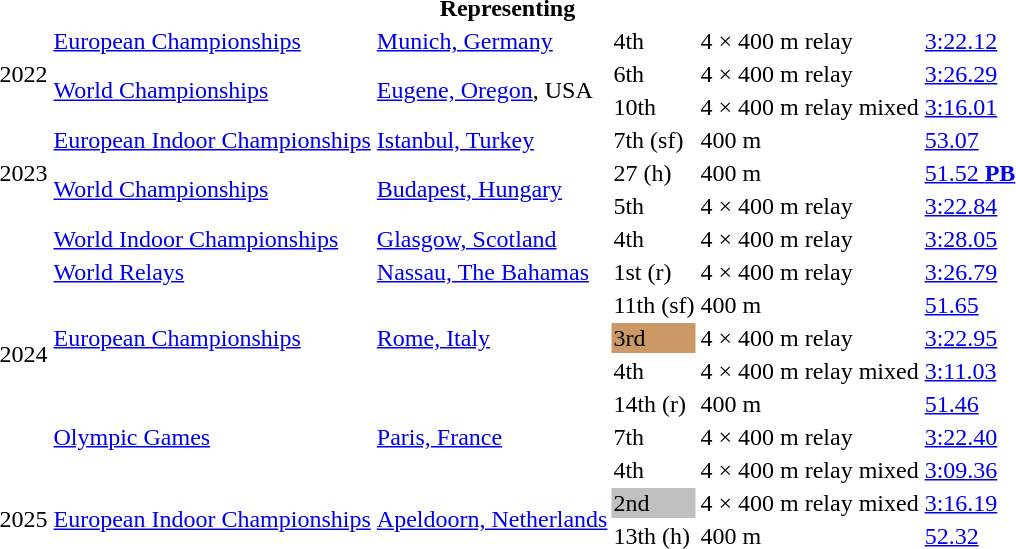<table>
<tr>
<th colspan="6">Representing </th>
</tr>
<tr>
<td rowspan=3>2022</td>
<td><a href='#'>European Championships</a></td>
<td><a href='#'>Munich, Germany</a></td>
<td>4th</td>
<td>4 × 400 m relay</td>
<td><a href='#'>3:22.12</a></td>
</tr>
<tr>
<td rowspan=2><a href='#'>World Championships</a></td>
<td rowspan=2><a href='#'>Eugene, Oregon</a>, USA</td>
<td>6th</td>
<td>4 × 400 m relay</td>
<td><a href='#'>3:26.29</a></td>
</tr>
<tr>
<td>10th</td>
<td>4 × 400 m relay mixed</td>
<td><a href='#'>3:16.01</a></td>
</tr>
<tr>
<td rowspan=3>2023</td>
<td><a href='#'>European Indoor Championships</a></td>
<td><a href='#'>Istanbul, Turkey</a></td>
<td>7th (sf)</td>
<td>400 m</td>
<td><a href='#'>53.07</a></td>
</tr>
<tr>
<td rowspan=2><a href='#'>World Championships</a></td>
<td rowspan=2><a href='#'>Budapest, Hungary</a></td>
<td>27 (h)</td>
<td>400 m</td>
<td><a href='#'>51.52 <strong>PB</strong></a></td>
</tr>
<tr>
<td>5th</td>
<td>4 × 400 m relay</td>
<td><a href='#'>3:22.84</a></td>
</tr>
<tr>
<td rowspan=8>2024</td>
<td><a href='#'>World Indoor Championships</a></td>
<td><a href='#'>Glasgow, Scotland</a></td>
<td>4th</td>
<td>4 × 400 m relay</td>
<td><a href='#'>3:28.05</a></td>
</tr>
<tr>
<td><a href='#'>World Relays</a></td>
<td><a href='#'>Nassau, The Bahamas</a></td>
<td>1st (r)</td>
<td>4 × 400 m relay</td>
<td><a href='#'>3:26.79</a></td>
</tr>
<tr>
<td rowspan=3><a href='#'>European Championships</a></td>
<td rowspan=3><a href='#'>Rome, Italy</a></td>
<td>11th (sf)</td>
<td>400 m</td>
<td><a href='#'>51.65</a></td>
</tr>
<tr>
<td bgcolor=cc9966>3rd</td>
<td>4 × 400 m relay</td>
<td><a href='#'>3:22.95</a></td>
</tr>
<tr>
<td>4th</td>
<td>4 × 400 m relay mixed</td>
<td><a href='#'>3:11.03</a></td>
</tr>
<tr>
<td rowspan=3><a href='#'>Olympic Games</a></td>
<td rowspan=3><a href='#'>Paris, France</a></td>
<td>14th (r)</td>
<td>400 m</td>
<td><a href='#'>51.46</a></td>
</tr>
<tr>
<td>7th</td>
<td>4 × 400 m relay</td>
<td><a href='#'>3:22.40</a></td>
</tr>
<tr>
<td>4th</td>
<td>4 × 400 m relay mixed</td>
<td><a href='#'>3:09.36</a></td>
</tr>
<tr>
<td rowspan=2>2025</td>
<td rowspan=2><a href='#'>European Indoor Championships</a></td>
<td rowspan=2><a href='#'>Apeldoorn, Netherlands</a></td>
<td bgcolor=silver>2nd</td>
<td>4 × 400 m relay mixed</td>
<td><a href='#'>3:16.19</a></td>
</tr>
<tr>
<td>13th (h)</td>
<td>400 m</td>
<td><a href='#'>52.32</a></td>
</tr>
</table>
